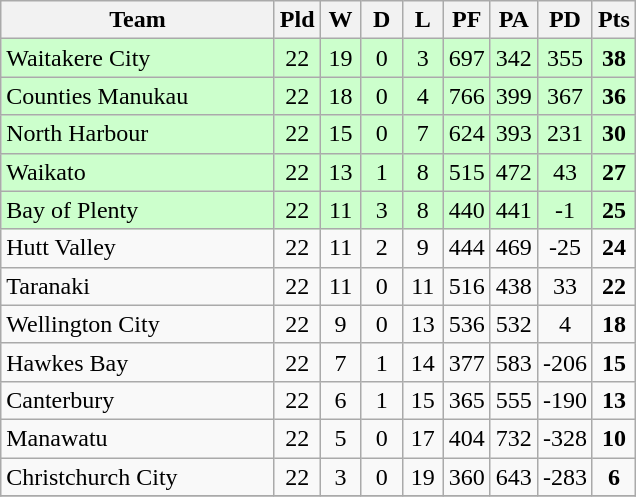<table class="wikitable" style="text-align:center;">
<tr>
<th width=175>Team</th>
<th width=20 abbr="Played">Pld</th>
<th width=20 abbr="Won">W</th>
<th width=20 abbr="Drawn">D</th>
<th width=20 abbr="Lost">L</th>
<th width=20 abbr="Points for">PF</th>
<th width=20 abbr="Points against">PA</th>
<th width=20 abbr="Points difference">PD</th>
<th width=20 abbr="Points">Pts</th>
</tr>
<tr style="background: #ccffcc;">
<td style="text-align:left;">Waitakere City</td>
<td>22</td>
<td>19</td>
<td>0</td>
<td>3</td>
<td>697</td>
<td>342</td>
<td>355</td>
<td><strong>38</strong></td>
</tr>
<tr style="background: #ccffcc;">
<td style="text-align:left;">Counties Manukau</td>
<td>22</td>
<td>18</td>
<td>0</td>
<td>4</td>
<td>766</td>
<td>399</td>
<td>367</td>
<td><strong>36</strong></td>
</tr>
<tr style="background: #ccffcc;">
<td style="text-align:left;">North Harbour</td>
<td>22</td>
<td>15</td>
<td>0</td>
<td>7</td>
<td>624</td>
<td>393</td>
<td>231</td>
<td><strong>30</strong></td>
</tr>
<tr style="background: #ccffcc;">
<td style="text-align:left;">Waikato</td>
<td>22</td>
<td>13</td>
<td>1</td>
<td>8</td>
<td>515</td>
<td>472</td>
<td>43</td>
<td><strong>27</strong></td>
</tr>
<tr style="background: #ccffcc;">
<td style="text-align:left;">Bay of Plenty</td>
<td>22</td>
<td>11</td>
<td>3</td>
<td>8</td>
<td>440</td>
<td>441</td>
<td>-1</td>
<td><strong>25</strong></td>
</tr>
<tr>
<td style="text-align:left;">Hutt Valley</td>
<td>22</td>
<td>11</td>
<td>2</td>
<td>9</td>
<td>444</td>
<td>469</td>
<td>-25</td>
<td><strong>24</strong></td>
</tr>
<tr>
<td style="text-align:left;">Taranaki</td>
<td>22</td>
<td>11</td>
<td>0</td>
<td>11</td>
<td>516</td>
<td>438</td>
<td>33</td>
<td><strong>22</strong></td>
</tr>
<tr>
<td style="text-align:left;">Wellington City</td>
<td>22</td>
<td>9</td>
<td>0</td>
<td>13</td>
<td>536</td>
<td>532</td>
<td>4</td>
<td><strong>18</strong></td>
</tr>
<tr>
<td style="text-align:left;">Hawkes Bay</td>
<td>22</td>
<td>7</td>
<td>1</td>
<td>14</td>
<td>377</td>
<td>583</td>
<td>-206</td>
<td><strong>15</strong></td>
</tr>
<tr>
<td style="text-align:left;">Canterbury</td>
<td>22</td>
<td>6</td>
<td>1</td>
<td>15</td>
<td>365</td>
<td>555</td>
<td>-190</td>
<td><strong>13</strong></td>
</tr>
<tr>
<td style="text-align:left;">Manawatu</td>
<td>22</td>
<td>5</td>
<td>0</td>
<td>17</td>
<td>404</td>
<td>732</td>
<td>-328</td>
<td><strong>10</strong></td>
</tr>
<tr>
<td style="text-align:left;">Christchurch City</td>
<td>22</td>
<td>3</td>
<td>0</td>
<td>19</td>
<td>360</td>
<td>643</td>
<td>-283</td>
<td><strong>6</strong></td>
</tr>
<tr>
</tr>
</table>
